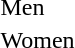<table>
<tr>
<td>Men</td>
<td></td>
<td></td>
<td></td>
</tr>
<tr>
<td>Women</td>
<td></td>
<td></td>
<td></td>
</tr>
</table>
